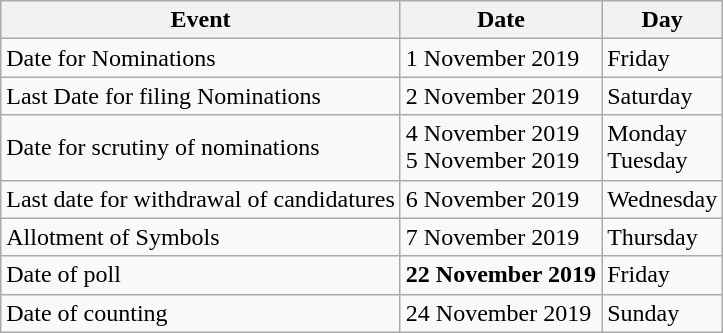<table class="wikitable">
<tr>
<th>Event</th>
<th>Date</th>
<th>Day</th>
</tr>
<tr>
<td>Date for Nominations</td>
<td>1 November 2019</td>
<td>Friday</td>
</tr>
<tr>
<td>Last Date for filing Nominations</td>
<td>2 November 2019</td>
<td>Saturday</td>
</tr>
<tr>
<td>Date for scrutiny of nominations</td>
<td>4 November 2019<br>5 November 2019</td>
<td>Monday<br>Tuesday</td>
</tr>
<tr>
<td>Last date for withdrawal of candidatures</td>
<td>6 November 2019</td>
<td>Wednesday</td>
</tr>
<tr>
<td>Allotment of Symbols</td>
<td>7 November 2019</td>
<td>Thursday</td>
</tr>
<tr>
<td>Date of poll</td>
<td><strong>22 November 2019</strong></td>
<td>Friday</td>
</tr>
<tr>
<td>Date of counting</td>
<td>24 November 2019</td>
<td>Sunday</td>
</tr>
</table>
